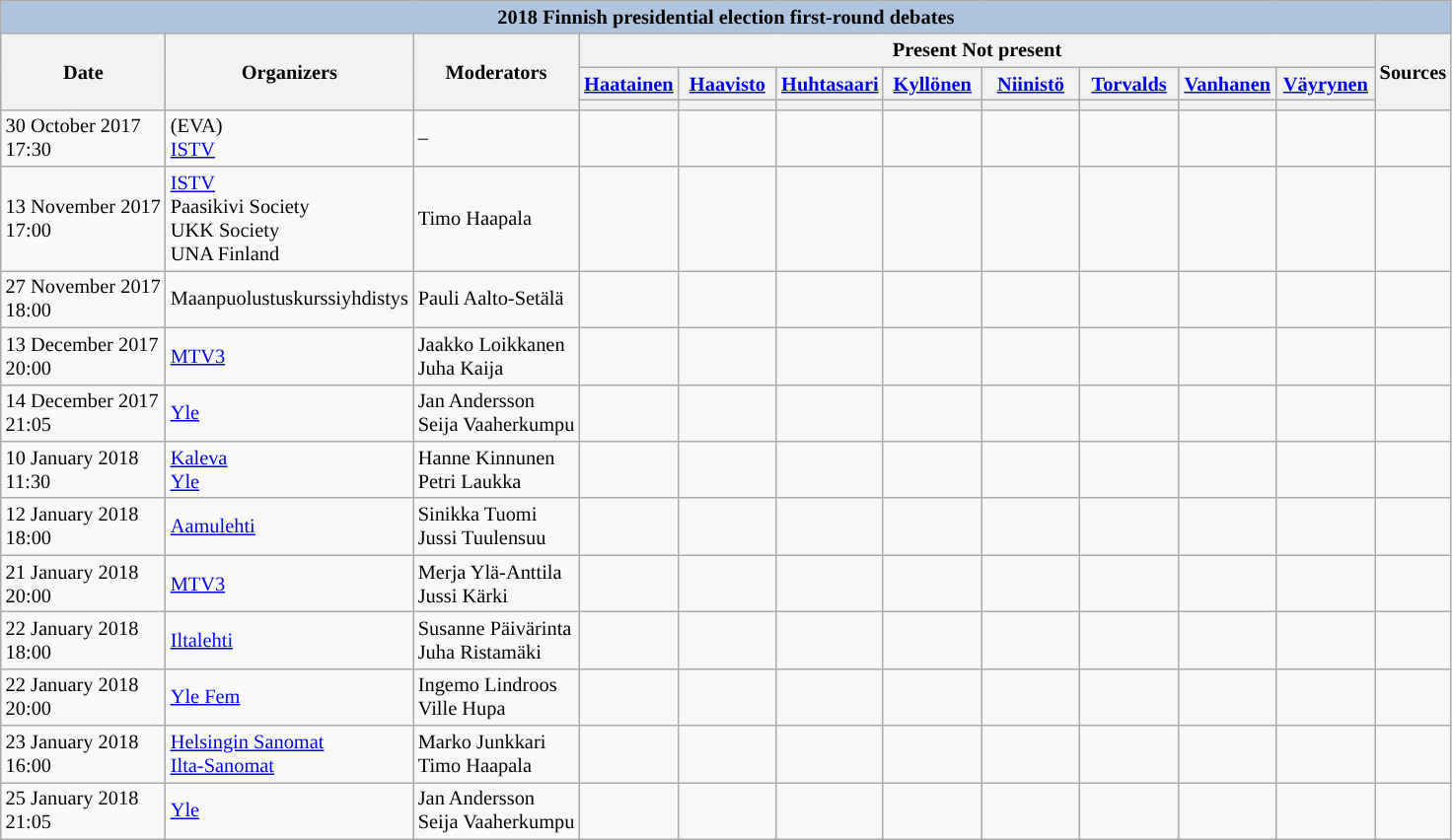<table class="wikitable collapsible" style="font-size:85%;text-align:center;">
<tr>
<th style="background:#B0C4DE;" colspan="12">2018 Finnish presidential election first-round debates</th>
</tr>
<tr>
<th style="white-space:nowrap;" rowspan="3">Date</th>
<th rowspan="3">Organizers</th>
<th rowspan="3">Moderators</th>
<th scope="col" colspan="8"> Present  Not present</th>
<th rowspan="3">Sources</th>
</tr>
<tr>
<th scope="col" style="width:60px;"><a href='#'>Haatainen</a></th>
<th scope="col" style="width:60px;"><a href='#'>Haavisto</a></th>
<th scope="col" style="width:60px;"><a href='#'>Huhtasaari</a></th>
<th scope="col" style="width:60px;"><a href='#'>Kyllönen</a></th>
<th scope="col" style="width:60px;"><a href='#'>Niinistö</a></th>
<th scope="col" style="width:60px;"><a href='#'>Torvalds</a></th>
<th scope="col" style="width:60px;"><a href='#'>Vanhanen</a></th>
<th scope="col" style="width:60px;"><a href='#'>Väyrynen</a></th>
</tr>
<tr>
<th style="background:"></th>
<th style="background:"></th>
<th style="background:"></th>
<th style="background:"></th>
<th style="background:"></th>
<th style="background:"></th>
<th style="background:"></th>
<th style="background:"></th>
</tr>
<tr>
<td style="white-space:nowrap;text-align:left;">30 October 2017<br>17:30</td>
<td style="white-space:nowrap;text-align:left;"> (EVA)<br><a href='#'>ISTV</a></td>
<td style="white-space:nowrap;text-align:left;">–</td>
<td></td>
<td></td>
<td></td>
<td></td>
<td></td>
<td></td>
<td></td>
<td></td>
<td></td>
</tr>
<tr>
<td style="white-space:nowrap;text-align:left;">13 November 2017<br>17:00</td>
<td style="white-space:nowrap;text-align:left;"><a href='#'>ISTV</a><br>Paasikivi Society<br>UKK Society<br>UNA Finland</td>
<td style="white-space:nowrap;text-align:left;">Timo Haapala</td>
<td></td>
<td></td>
<td></td>
<td></td>
<td></td>
<td></td>
<td></td>
<td></td>
<td></td>
</tr>
<tr>
<td style="white-space:nowrap;text-align:left;">27 November 2017<br>18:00</td>
<td style="white-space:nowrap;text-align:left;">Maanpuolustuskurssiyhdistys</td>
<td style="white-space:nowrap;text-align:left;">Pauli Aalto-Setälä</td>
<td></td>
<td></td>
<td></td>
<td></td>
<td></td>
<td></td>
<td></td>
<td></td>
<td></td>
</tr>
<tr>
<td style="white-space:nowrap;text-align:left;">13 December 2017<br>20:00</td>
<td style="white-space:nowrap;text-align:left;"><a href='#'>MTV3</a></td>
<td style="white-space:nowrap;text-align:left;">Jaakko Loikkanen <br> Juha Kaija</td>
<td></td>
<td></td>
<td></td>
<td></td>
<td></td>
<td></td>
<td></td>
<td></td>
<td></td>
</tr>
<tr>
<td style="white-space:nowrap;text-align:left;">14 December 2017<br>21:05</td>
<td style="white-space:nowrap;text-align:left;"><a href='#'>Yle</a></td>
<td style="white-space:nowrap;text-align:left;">Jan Andersson<br>Seija Vaaherkumpu</td>
<td></td>
<td></td>
<td></td>
<td></td>
<td></td>
<td></td>
<td></td>
<td></td>
<td></td>
</tr>
<tr>
<td style="white-space:nowrap;text-align:left;">10 January 2018<br>11:30</td>
<td style="white-space:nowrap;text-align:left;"><a href='#'>Kaleva</a><br><a href='#'>Yle</a></td>
<td style="white-space:nowrap;text-align:left;">Hanne Kinnunen <br> Petri Laukka</td>
<td></td>
<td></td>
<td></td>
<td></td>
<td></td>
<td></td>
<td></td>
<td></td>
<td></td>
</tr>
<tr>
<td style="white-space:nowrap;text-align:left;">12 January 2018<br>18:00</td>
<td style="white-space:nowrap;text-align:left;"><a href='#'>Aamulehti</a></td>
<td style="white-space:nowrap;text-align:left;">Sinikka Tuomi<br>Jussi Tuulensuu</td>
<td></td>
<td></td>
<td></td>
<td></td>
<td></td>
<td></td>
<td></td>
<td></td>
<td></td>
</tr>
<tr>
<td style="white-space:nowrap;text-align:left;">21 January 2018<br>20:00</td>
<td style="white-space:nowrap;text-align:left;"><a href='#'>MTV3</a></td>
<td style="white-space:nowrap;text-align:left;">Merja Ylä-Anttila<br>Jussi Kärki</td>
<td></td>
<td></td>
<td></td>
<td></td>
<td></td>
<td></td>
<td></td>
<td></td>
<td></td>
</tr>
<tr>
<td style="white-space:nowrap;text-align:left;">22 January 2018<br>18:00</td>
<td style="white-space:nowrap;text-align:left;"><a href='#'>Iltalehti</a></td>
<td style="white-space:nowrap;text-align:left;">Susanne Päivärinta<br>Juha Ristamäki</td>
<td></td>
<td></td>
<td></td>
<td></td>
<td></td>
<td></td>
<td></td>
<td></td>
<td></td>
</tr>
<tr>
<td style="white-space:nowrap;text-align:left;">22 January 2018<br>20:00</td>
<td style="white-space:nowrap;text-align:left;"><a href='#'>Yle Fem</a></td>
<td style="white-space:nowrap;text-align:left;">Ingemo Lindroos<br>Ville Hupa</td>
<td></td>
<td></td>
<td></td>
<td></td>
<td></td>
<td></td>
<td></td>
<td></td>
<td></td>
</tr>
<tr>
<td style="white-space:nowrap;text-align:left;">23 January 2018<br>16:00</td>
<td style="white-space:nowrap;text-align:left;"><a href='#'>Helsingin Sanomat</a><br><a href='#'>Ilta-Sanomat</a></td>
<td style="white-space:nowrap;text-align:left;">Marko Junkkari<br>Timo Haapala</td>
<td></td>
<td></td>
<td></td>
<td></td>
<td></td>
<td></td>
<td></td>
<td></td>
<td></td>
</tr>
<tr>
<td style="white-space:nowrap;text-align:left;">25 January 2018<br>21:05</td>
<td style="white-space:nowrap;text-align:left;"><a href='#'>Yle</a></td>
<td style="white-space:nowrap;text-align:left;">Jan Andersson<br>Seija Vaaherkumpu</td>
<td></td>
<td></td>
<td></td>
<td></td>
<td></td>
<td></td>
<td></td>
<td></td>
<td></td>
</tr>
</table>
